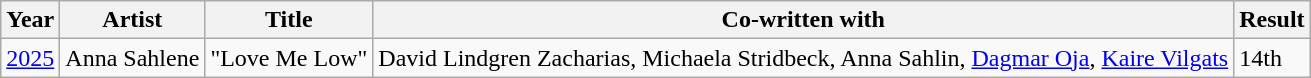<table class="wikitable plainrowheaders">
<tr>
<th scope="col">Year</th>
<th scope="col">Artist</th>
<th scope="col">Title</th>
<th scope="col">Co-written with</th>
<th scope="col">Result</th>
</tr>
<tr>
<td><a href='#'>2025</a></td>
<td>Anna Sahlene</td>
<td>"Love Me Low"</td>
<td>David Lindgren Zacharias, Michaela Stridbeck, Anna Sahlin, <a href='#'>Dagmar Oja</a>, <a href='#'>Kaire Vilgats</a></td>
<td>14th</td>
</tr>
</table>
